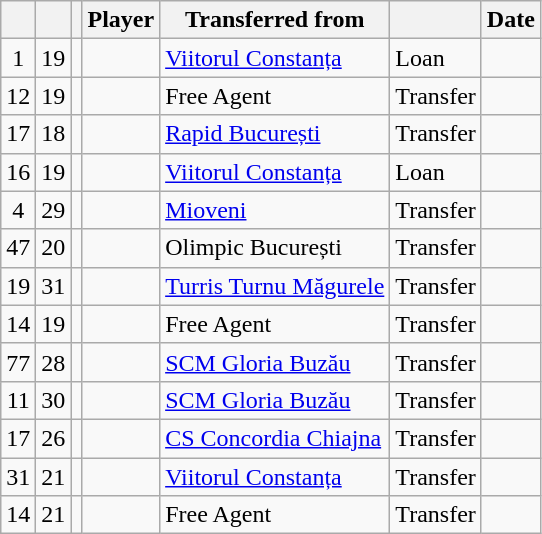<table class="wikitable plainrowheaders sortable">
<tr>
<th></th>
<th></th>
<th></th>
<th scope=col>Player</th>
<th>Transferred from</th>
<th></th>
<th scope=col>Date</th>
</tr>
<tr>
<td align=center>1</td>
<td align=center>19</td>
<td align=center></td>
<td></td>
<td> <a href='#'>Viitorul Constanța</a></td>
<td>Loan</td>
<td></td>
</tr>
<tr>
<td align=center>12</td>
<td align=center>19</td>
<td align=center></td>
<td></td>
<td>Free Agent</td>
<td>Transfer</td>
<td></td>
</tr>
<tr>
<td align=center>17</td>
<td align=center>18</td>
<td align=center></td>
<td></td>
<td> <a href='#'>Rapid București</a></td>
<td>Transfer</td>
<td></td>
</tr>
<tr>
<td align=center>16</td>
<td align=center>19</td>
<td align=center></td>
<td></td>
<td> <a href='#'>Viitorul Constanța</a></td>
<td>Loan</td>
<td></td>
</tr>
<tr>
<td align=center>4</td>
<td align=center>29</td>
<td align=center></td>
<td></td>
<td> <a href='#'>Mioveni</a></td>
<td>Transfer</td>
<td></td>
</tr>
<tr>
<td align=center>47</td>
<td align=center>20</td>
<td align=center></td>
<td></td>
<td> Olimpic București</td>
<td>Transfer</td>
<td></td>
</tr>
<tr>
<td align=center>19</td>
<td align=center>31</td>
<td align=center></td>
<td></td>
<td> <a href='#'>Turris Turnu Măgurele</a></td>
<td>Transfer</td>
<td></td>
</tr>
<tr>
<td align=center>14</td>
<td align=center>19</td>
<td align=center></td>
<td></td>
<td>Free Agent</td>
<td>Transfer</td>
<td></td>
</tr>
<tr>
<td align=center>77</td>
<td align=center>28</td>
<td align=center></td>
<td></td>
<td> <a href='#'>SCM Gloria Buzău</a></td>
<td>Transfer</td>
<td></td>
</tr>
<tr>
<td align=center>11</td>
<td align=center>30</td>
<td align=center></td>
<td></td>
<td> <a href='#'>SCM Gloria Buzău</a></td>
<td>Transfer</td>
<td></td>
</tr>
<tr>
<td align=center>17</td>
<td align=center>26</td>
<td align=center></td>
<td></td>
<td> <a href='#'>CS Concordia Chiajna</a></td>
<td>Transfer</td>
<td></td>
</tr>
<tr>
<td align=center>31</td>
<td align=center>21</td>
<td align=center></td>
<td></td>
<td> <a href='#'>Viitorul Constanța</a></td>
<td>Transfer</td>
<td></td>
</tr>
<tr>
<td align=center>14</td>
<td align=center>21</td>
<td align=center></td>
<td></td>
<td>Free Agent</td>
<td>Transfer</td>
<td></td>
</tr>
</table>
